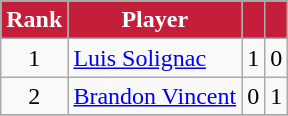<table class="wikitable" style="text-align:center">
<tr>
<th style="background:#C41E3A; color:white; text-align:center;">Rank</th>
<th style="background:#C41E3A; color:white; text-align:center;">Player</th>
<th style="background:#C41E3A; color:white; text-align:center;"></th>
<th style="background:#C41E3A; color:white; text-align:center;"></th>
</tr>
<tr>
<td>1</td>
<td align=left> <a href='#'>Luis Solignac</a></td>
<td>1</td>
<td>0</td>
</tr>
<tr>
<td>2</td>
<td align=left> <a href='#'>Brandon Vincent</a></td>
<td>0</td>
<td>1</td>
</tr>
<tr>
</tr>
</table>
